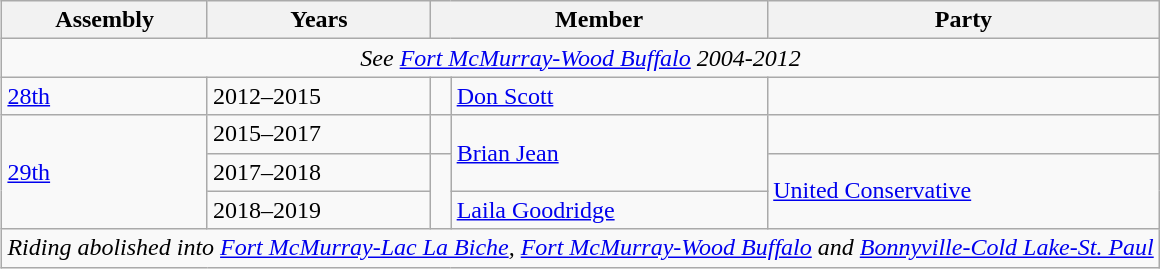<table class="wikitable" align=right>
<tr>
<th>Assembly</th>
<th>Years</th>
<th colspan="2">Member</th>
<th>Party</th>
</tr>
<tr>
<td align="center" colspan=5><em>See <a href='#'>Fort McMurray-Wood Buffalo</a> 2004-2012</em></td>
</tr>
<tr>
<td><a href='#'>28th</a></td>
<td>2012–2015</td>
<td></td>
<td><a href='#'>Don Scott</a></td>
<td></td>
</tr>
<tr>
<td rowspan=3><a href='#'>29th</a></td>
<td>2015–2017</td>
<td></td>
<td rowspan=2><a href='#'>Brian Jean</a></td>
<td></td>
</tr>
<tr>
<td>2017–2018</td>
<td rowspan=2 ></td>
<td rowspan=2><a href='#'>United Conservative</a></td>
</tr>
<tr>
<td>2018–2019</td>
<td><a href='#'>Laila Goodridge</a></td>
</tr>
<tr>
<td align="center" colspan=5><em>Riding abolished into <a href='#'>Fort McMurray-Lac La Biche</a>, <a href='#'>Fort McMurray-Wood Buffalo</a> and <a href='#'>Bonnyville-Cold Lake-St. Paul</a></em></td>
</tr>
</table>
